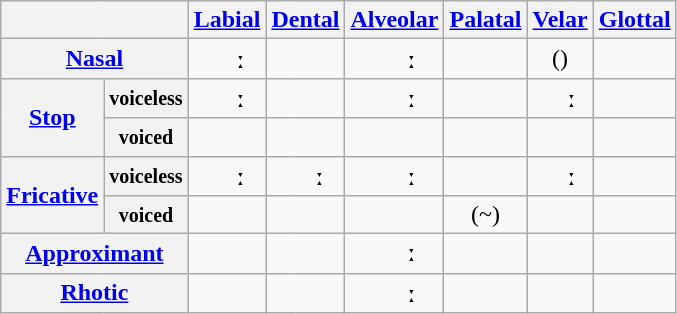<table class="wikitable" style=text-align:center>
<tr>
<th colspan="2"></th>
<th colspan="2"><a href='#'>Labial</a></th>
<th colspan="2"><a href='#'>Dental</a></th>
<th colspan="2"><a href='#'>Alveolar</a></th>
<th><a href='#'>Palatal</a></th>
<th colspan="2"><a href='#'>Velar</a></th>
<th><a href='#'>Glottal</a></th>
</tr>
<tr>
<th colspan="2"><a href='#'>Nasal</a></th>
<td style="border-right: none;"></td>
<td style="border-left: none;">ː</td>
<td colspan="2"></td>
<td style="border-right: none;"></td>
<td style="border-left: none;">ː</td>
<td></td>
<td colspan="2">()</td>
<td></td>
</tr>
<tr>
<th rowspan="2"><a href='#'>Stop</a></th>
<th><small>voiceless</small></th>
<td style="border-right: none;"></td>
<td style="border-left: none;">ː</td>
<td colspan="2"></td>
<td style="border-right: none;"></td>
<td style="border-left: none;">ː</td>
<td></td>
<td style="border-right: none;"></td>
<td style="border-left: none;">ː</td>
<td></td>
</tr>
<tr>
<th><small>voiced</small></th>
<td colspan="2"></td>
<td colspan="2"></td>
<td colspan="2"></td>
<td></td>
<td colspan="2"></td>
<td></td>
</tr>
<tr>
<th rowspan="2"><a href='#'>Fricative</a></th>
<th><small>voiceless</small></th>
<td style="border-right: none;"></td>
<td style="border-left: none;">ː</td>
<td style="border-right: none;"></td>
<td style="border-left: none;">ː</td>
<td style="border-right: none;"></td>
<td style="border-left: none;">ː</td>
<td></td>
<td style="border-right: none;"></td>
<td style="border-left: none;">ː</td>
<td></td>
</tr>
<tr>
<th><small>voiced</small></th>
<td colspan="2"></td>
<td colspan="2"></td>
<td colspan="2"></td>
<td>(~)</td>
<td colspan="2"></td>
<td></td>
</tr>
<tr>
<th colspan="2"><a href='#'>Approximant</a></th>
<td colspan="2"></td>
<td colspan="2"></td>
<td style="border-right: none;"></td>
<td style="border-left: none;">ː</td>
<td></td>
<td colspan="2"></td>
<td></td>
</tr>
<tr>
<th colspan="2"><a href='#'>Rhotic</a></th>
<td colspan="2"></td>
<td colspan="2"></td>
<td style="border-right: none;"></td>
<td style="border-left: none;">ː</td>
<td></td>
<td colspan="2"></td>
<td></td>
</tr>
</table>
